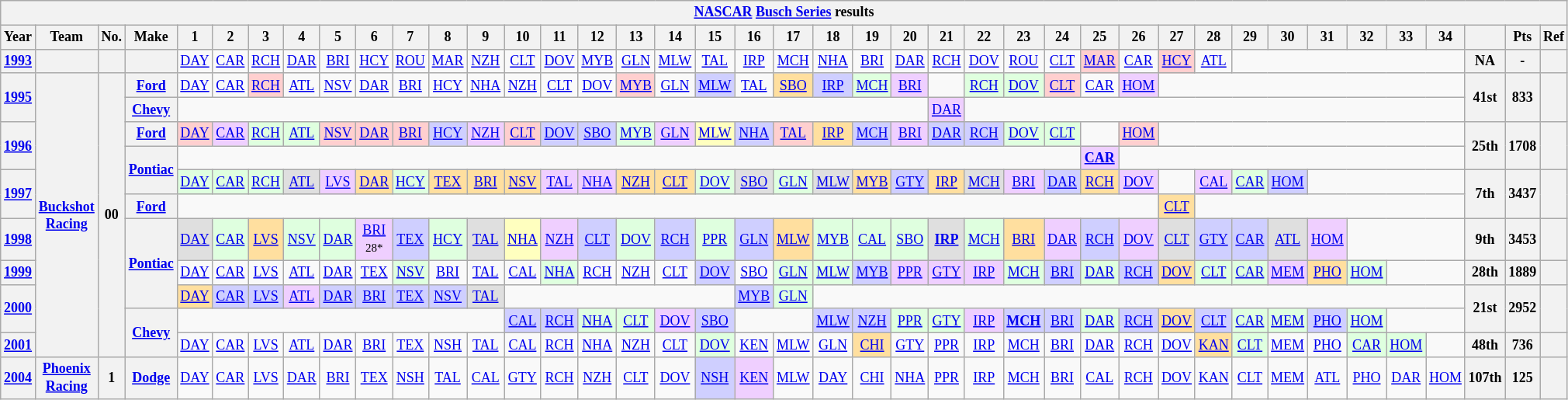<table class="wikitable" style="text-align:center; font-size:75%">
<tr>
<th colspan=42><a href='#'>NASCAR</a> <a href='#'>Busch Series</a> results</th>
</tr>
<tr>
<th>Year</th>
<th>Team</th>
<th>No.</th>
<th>Make</th>
<th>1</th>
<th>2</th>
<th>3</th>
<th>4</th>
<th>5</th>
<th>6</th>
<th>7</th>
<th>8</th>
<th>9</th>
<th>10</th>
<th>11</th>
<th>12</th>
<th>13</th>
<th>14</th>
<th>15</th>
<th>16</th>
<th>17</th>
<th>18</th>
<th>19</th>
<th>20</th>
<th>21</th>
<th>22</th>
<th>23</th>
<th>24</th>
<th>25</th>
<th>26</th>
<th>27</th>
<th>28</th>
<th>29</th>
<th>30</th>
<th>31</th>
<th>32</th>
<th>33</th>
<th>34</th>
<th></th>
<th>Pts</th>
<th>Ref</th>
</tr>
<tr>
<th><a href='#'>1993</a></th>
<th></th>
<th></th>
<th></th>
<td><a href='#'>DAY</a></td>
<td><a href='#'>CAR</a></td>
<td><a href='#'>RCH</a></td>
<td><a href='#'>DAR</a></td>
<td><a href='#'>BRI</a></td>
<td><a href='#'>HCY</a></td>
<td><a href='#'>ROU</a></td>
<td><a href='#'>MAR</a></td>
<td><a href='#'>NZH</a></td>
<td><a href='#'>CLT</a></td>
<td><a href='#'>DOV</a></td>
<td><a href='#'>MYB</a></td>
<td><a href='#'>GLN</a></td>
<td><a href='#'>MLW</a></td>
<td><a href='#'>TAL</a></td>
<td><a href='#'>IRP</a></td>
<td><a href='#'>MCH</a></td>
<td><a href='#'>NHA</a></td>
<td><a href='#'>BRI</a></td>
<td><a href='#'>DAR</a></td>
<td><a href='#'>RCH</a></td>
<td><a href='#'>DOV</a></td>
<td><a href='#'>ROU</a></td>
<td><a href='#'>CLT</a></td>
<td style="background:#FFCFCF;"><a href='#'>MAR</a><br></td>
<td><a href='#'>CAR</a></td>
<td style="background:#FFCFCF;"><a href='#'>HCY</a><br></td>
<td><a href='#'>ATL</a></td>
<td colspan=6></td>
<th>NA</th>
<th>-</th>
<th></th>
</tr>
<tr>
<th rowspan=2><a href='#'>1995</a></th>
<th rowspan=11><a href='#'>Buckshot Racing</a></th>
<th rowspan=11>00</th>
<th><a href='#'>Ford</a></th>
<td><a href='#'>DAY</a></td>
<td><a href='#'>CAR</a></td>
<td style="background:#FFCFCF;"><a href='#'>RCH</a><br></td>
<td><a href='#'>ATL</a></td>
<td><a href='#'>NSV</a></td>
<td><a href='#'>DAR</a></td>
<td><a href='#'>BRI</a></td>
<td><a href='#'>HCY</a></td>
<td><a href='#'>NHA</a></td>
<td><a href='#'>NZH</a></td>
<td><a href='#'>CLT</a></td>
<td><a href='#'>DOV</a></td>
<td style="background:#FFCFCF;"><a href='#'>MYB</a><br></td>
<td><a href='#'>GLN</a></td>
<td style="background:#CFCFFF;"><a href='#'>MLW</a><br></td>
<td><a href='#'>TAL</a></td>
<td style="background:#FFDF9F;"><a href='#'>SBO</a><br></td>
<td style="background:#CFCFFF;"><a href='#'>IRP</a><br></td>
<td style="background:#DFFFDF;"><a href='#'>MCH</a><br></td>
<td style="background:#EFCFFF;"><a href='#'>BRI</a><br></td>
<td></td>
<td style="background:#DFFFDF;"><a href='#'>RCH</a><br></td>
<td style="background:#DFFFDF;"><a href='#'>DOV</a><br></td>
<td style="background:#FFCFCF;"><a href='#'>CLT</a><br></td>
<td><a href='#'>CAR</a></td>
<td style="background:#EFCFFF;"><a href='#'>HOM</a><br></td>
<td colspan=8></td>
<th rowspan=2>41st</th>
<th rowspan=2>833</th>
<th rowspan=2></th>
</tr>
<tr>
<th><a href='#'>Chevy</a></th>
<td colspan=20></td>
<td style="background:#EFCFFF;"><a href='#'>DAR</a><br></td>
<td colspan=13></td>
</tr>
<tr>
<th rowspan=2><a href='#'>1996</a></th>
<th><a href='#'>Ford</a></th>
<td style="background:#FFCFCF;"><a href='#'>DAY</a><br></td>
<td style="background:#EFCFFF;"><a href='#'>CAR</a><br></td>
<td style="background:#DFFFDF;"><a href='#'>RCH</a><br></td>
<td style="background:#DFFFDF;"><a href='#'>ATL</a><br></td>
<td style="background:#FFCFCF;"><a href='#'>NSV</a><br></td>
<td style="background:#FFCFCF;"><a href='#'>DAR</a><br></td>
<td style="background:#FFCFCF;"><a href='#'>BRI</a><br></td>
<td style="background:#CFCFFF;"><a href='#'>HCY</a><br></td>
<td style="background:#EFCFFF;"><a href='#'>NZH</a><br></td>
<td style="background:#FFCFCF;"><a href='#'>CLT</a><br></td>
<td style="background:#CFCFFF;"><a href='#'>DOV</a><br></td>
<td style="background:#CFCFFF;"><a href='#'>SBO</a><br></td>
<td style="background:#DFFFDF;"><a href='#'>MYB</a><br></td>
<td style="background:#EFCFFF;"><a href='#'>GLN</a><br></td>
<td style="background:#FFFFBF;"><a href='#'>MLW</a><br></td>
<td style="background:#CFCFFF;"><a href='#'>NHA</a><br></td>
<td style="background:#FFCFCF;"><a href='#'>TAL</a><br></td>
<td style="background:#FFDF9F;"><a href='#'>IRP</a><br></td>
<td style="background:#CFCFFF;"><a href='#'>MCH</a><br></td>
<td style="background:#EFCFFF;"><a href='#'>BRI</a><br></td>
<td style="background:#CFCFFF;"><a href='#'>DAR</a><br></td>
<td style="background:#CFCFFF;"><a href='#'>RCH</a><br></td>
<td style="background:#DFFFDF;"><a href='#'>DOV</a><br></td>
<td style="background:#DFFFDF;"><a href='#'>CLT</a><br></td>
<td></td>
<td style="background:#FFCFCF;"><a href='#'>HOM</a><br></td>
<td colspan=8></td>
<th rowspan=2>25th</th>
<th rowspan=2>1708</th>
<th rowspan=2></th>
</tr>
<tr>
<th rowspan=2><a href='#'>Pontiac</a></th>
<td colspan=24></td>
<td style="background:#EFCFFF;"><strong><a href='#'>CAR</a></strong><br></td>
<td colspan=9></td>
</tr>
<tr>
<th rowspan=2><a href='#'>1997</a></th>
<td style="background:#DFFFDF;"><a href='#'>DAY</a><br></td>
<td style="background:#DFFFDF;"><a href='#'>CAR</a><br></td>
<td style="background:#DFFFDF;"><a href='#'>RCH</a><br></td>
<td style="background:#DFDFDF;"><a href='#'>ATL</a><br></td>
<td style="background:#EFCFFF;"><a href='#'>LVS</a><br></td>
<td style="background:#FFDF9F;"><a href='#'>DAR</a><br></td>
<td style="background:#DFFFDF;"><a href='#'>HCY</a><br></td>
<td style="background:#FFDF9F;"><a href='#'>TEX</a><br></td>
<td style="background:#FFDF9F;"><a href='#'>BRI</a><br></td>
<td style="background:#FFDF9F;"><a href='#'>NSV</a><br></td>
<td style="background:#EFCFFF;"><a href='#'>TAL</a><br></td>
<td style="background:#EFCFFF;"><a href='#'>NHA</a><br></td>
<td style="background:#FFDF9F;"><a href='#'>NZH</a><br></td>
<td style="background:#FFDF9F;"><a href='#'>CLT</a><br></td>
<td style="background:#DFFFDF;"><a href='#'>DOV</a><br></td>
<td style="background:#DFDFDF;"><a href='#'>SBO</a><br></td>
<td style="background:#DFFFDF;"><a href='#'>GLN</a><br></td>
<td style="background:#DFDFDF;"><a href='#'>MLW</a><br></td>
<td style="background:#FFDF9F;"><a href='#'>MYB</a><br></td>
<td style="background:#CFCFFF;"><a href='#'>GTY</a><br></td>
<td style="background:#FFDF9F;"><a href='#'>IRP</a><br></td>
<td style="background:#DFDFDF;"><a href='#'>MCH</a><br></td>
<td style="background:#EFCFFF;"><a href='#'>BRI</a><br></td>
<td style="background:#CFCFFF;"><a href='#'>DAR</a><br></td>
<td style="background:#FFDF9F;"><a href='#'>RCH</a><br></td>
<td style="background:#EFCFFF;"><a href='#'>DOV</a><br></td>
<td></td>
<td style="background:#EFCFFF;"><a href='#'>CAL</a><br></td>
<td style="background:#DFFFDF;"><a href='#'>CAR</a><br></td>
<td style="background:#CFCFFF;"><a href='#'>HOM</a><br></td>
<td colspan=4></td>
<th rowspan=2>7th</th>
<th rowspan=2>3437</th>
<th rowspan=2></th>
</tr>
<tr>
<th><a href='#'>Ford</a></th>
<td colspan=26></td>
<td style="background:#FFDF9F;"><a href='#'>CLT</a><br></td>
<td colspan=7></td>
</tr>
<tr>
<th><a href='#'>1998</a></th>
<th rowspan=3><a href='#'>Pontiac</a></th>
<td style="background:#DFDFDF;"><a href='#'>DAY</a><br></td>
<td style="background:#DFFFDF;"><a href='#'>CAR</a><br></td>
<td style="background:#FFDF9F;"><a href='#'>LVS</a><br></td>
<td style="background:#DFFFDF;"><a href='#'>NSV</a><br></td>
<td style="background:#DFFFDF;"><a href='#'>DAR</a><br></td>
<td style="background:#EFCFFF;"><a href='#'>BRI</a><br><small>28*</small></td>
<td style="background:#CFCFFF;"><a href='#'>TEX</a><br></td>
<td style="background:#DFFFDF;"><a href='#'>HCY</a><br></td>
<td style="background:#DFDFDF;"><a href='#'>TAL</a><br></td>
<td style="background:#FFFFBF;"><a href='#'>NHA</a><br></td>
<td style="background:#EFCFFF;"><a href='#'>NZH</a><br></td>
<td style="background:#CFCFFF;"><a href='#'>CLT</a><br></td>
<td style="background:#DFFFDF;"><a href='#'>DOV</a><br></td>
<td style="background:#CFCFFF;"><a href='#'>RCH</a><br></td>
<td style="background:#DFFFDF;"><a href='#'>PPR</a><br></td>
<td style="background:#CFCFFF;"><a href='#'>GLN</a><br></td>
<td style="background:#FFDF9F;"><a href='#'>MLW</a><br></td>
<td style="background:#DFFFDF;"><a href='#'>MYB</a><br></td>
<td style="background:#DFFFDF;"><a href='#'>CAL</a><br></td>
<td style="background:#DFFFDF;"><a href='#'>SBO</a><br></td>
<td style="background:#DFDFDF;"><strong><a href='#'>IRP</a></strong><br></td>
<td style="background:#DFFFDF;"><a href='#'>MCH</a><br></td>
<td style="background:#FFDF9F;"><a href='#'>BRI</a><br></td>
<td style="background:#EFCFFF;"><a href='#'>DAR</a><br></td>
<td style="background:#CFCFFF;"><a href='#'>RCH</a><br></td>
<td style="background:#EFCFFF;"><a href='#'>DOV</a><br></td>
<td style="background:#DFDFDF;"><a href='#'>CLT</a><br></td>
<td style="background:#CFCFFF;"><a href='#'>GTY</a><br></td>
<td style="background:#CFCFFF;"><a href='#'>CAR</a><br></td>
<td style="background:#DFDFDF;"><a href='#'>ATL</a><br></td>
<td style="background:#EFCFFF;"><a href='#'>HOM</a><br></td>
<td colspan=3></td>
<th>9th</th>
<th>3453</th>
<th></th>
</tr>
<tr>
<th><a href='#'>1999</a></th>
<td><a href='#'>DAY</a></td>
<td><a href='#'>CAR</a></td>
<td><a href='#'>LVS</a></td>
<td><a href='#'>ATL</a></td>
<td><a href='#'>DAR</a></td>
<td><a href='#'>TEX</a></td>
<td style="background:#DFFFDF;"><a href='#'>NSV</a><br></td>
<td><a href='#'>BRI</a></td>
<td><a href='#'>TAL</a></td>
<td><a href='#'>CAL</a></td>
<td style="background:#DFFFDF;"><a href='#'>NHA</a><br></td>
<td><a href='#'>RCH</a></td>
<td><a href='#'>NZH</a></td>
<td><a href='#'>CLT</a></td>
<td style="background:#CFCFFF;"><a href='#'>DOV</a><br></td>
<td><a href='#'>SBO</a></td>
<td style="background:#DFFFDF;"><a href='#'>GLN</a><br></td>
<td style="background:#DFFFDF;"><a href='#'>MLW</a><br></td>
<td style="background:#CFCFFF;"><a href='#'>MYB</a><br></td>
<td style="background:#EFCFFF;"><a href='#'>PPR</a><br></td>
<td style="background:#EFCFFF;"><a href='#'>GTY</a><br></td>
<td style="background:#EFCFFF;"><a href='#'>IRP</a><br></td>
<td style="background:#DFFFDF;"><a href='#'>MCH</a><br></td>
<td style="background:#CFCFFF;"><a href='#'>BRI</a><br></td>
<td style="background:#DFFFDF;"><a href='#'>DAR</a><br></td>
<td style="background:#CFCFFF;"><a href='#'>RCH</a><br></td>
<td style="background:#FFDF9F;"><a href='#'>DOV</a><br></td>
<td style="background:#DFFFDF;"><a href='#'>CLT</a><br></td>
<td style="background:#DFFFDF;"><a href='#'>CAR</a><br></td>
<td style="background:#EFCFFF;"><a href='#'>MEM</a><br></td>
<td style="background:#FFDF9F;"><a href='#'>PHO</a><br></td>
<td style="background:#DFFFDF;"><a href='#'>HOM</a><br></td>
<td colspan=2></td>
<th>28th</th>
<th>1889</th>
<th></th>
</tr>
<tr>
<th rowspan=2><a href='#'>2000</a></th>
<td style="background:#FFDF9F;"><a href='#'>DAY</a><br></td>
<td style="background:#CFCFFF;"><a href='#'>CAR</a><br></td>
<td style="background:#CFCFFF;"><a href='#'>LVS</a><br></td>
<td style="background:#EFCFFF;"><a href='#'>ATL</a><br></td>
<td style="background:#CFCFFF;"><a href='#'>DAR</a><br></td>
<td style="background:#CFCFFF;"><a href='#'>BRI</a><br></td>
<td style="background:#CFCFFF;"><a href='#'>TEX</a><br></td>
<td style="background:#CFCFFF;"><a href='#'>NSV</a><br></td>
<td style="background:#DFDFDF;"><a href='#'>TAL</a><br></td>
<td colspan=6></td>
<td style="background:#CFCFFF;"><a href='#'>MYB</a><br></td>
<td style="background:#DFFFDF;"><a href='#'>GLN</a><br></td>
<td colspan=17></td>
<th rowspan=2>21st</th>
<th rowspan=2>2952</th>
<th rowspan=2></th>
</tr>
<tr>
<th rowspan=2><a href='#'>Chevy</a></th>
<td colspan=9></td>
<td style="background:#CFCFFF;"><a href='#'>CAL</a><br></td>
<td style="background:#CFCFFF;"><a href='#'>RCH</a><br></td>
<td style="background:#DFFFDF;"><a href='#'>NHA</a><br></td>
<td style="background:#DFFFDF;"><a href='#'>CLT</a><br></td>
<td style="background:#EFCFFF;"><a href='#'>DOV</a><br></td>
<td style="background:#CFCFFF;"><a href='#'>SBO</a><br></td>
<td colspan=2></td>
<td style="background:#CFCFFF;"><a href='#'>MLW</a><br></td>
<td style="background:#CFCFFF;"><a href='#'>NZH</a><br></td>
<td style="background:#DFFFDF;"><a href='#'>PPR</a><br></td>
<td style="background:#DFFFDF;"><a href='#'>GTY</a><br></td>
<td style="background:#EFCFFF;"><a href='#'>IRP</a><br></td>
<td style="background:#CFCFFF;"><strong><a href='#'>MCH</a></strong><br></td>
<td style="background:#CFCFFF;"><a href='#'>BRI</a><br></td>
<td style="background:#DFFFDF;"><a href='#'>DAR</a><br></td>
<td style="background:#CFCFFF;"><a href='#'>RCH</a><br></td>
<td style="background:#FFDF9F;"><a href='#'>DOV</a><br></td>
<td style="background:#CFCFFF;"><a href='#'>CLT</a><br></td>
<td style="background:#DFFFDF;"><a href='#'>CAR</a><br></td>
<td style="background:#DFFFDF;"><a href='#'>MEM</a><br></td>
<td style="background:#CFCFFF;"><a href='#'>PHO</a><br></td>
<td style="background:#DFFFDF;"><a href='#'>HOM</a><br></td>
<td colspan=2></td>
</tr>
<tr>
<th><a href='#'>2001</a></th>
<td><a href='#'>DAY</a></td>
<td><a href='#'>CAR</a></td>
<td><a href='#'>LVS</a></td>
<td><a href='#'>ATL</a></td>
<td><a href='#'>DAR</a></td>
<td><a href='#'>BRI</a></td>
<td><a href='#'>TEX</a></td>
<td><a href='#'>NSH</a></td>
<td><a href='#'>TAL</a></td>
<td><a href='#'>CAL</a></td>
<td><a href='#'>RCH</a></td>
<td><a href='#'>NHA</a></td>
<td><a href='#'>NZH</a></td>
<td><a href='#'>CLT</a></td>
<td style="background:#DFFFDF;"><a href='#'>DOV</a><br></td>
<td><a href='#'>KEN</a></td>
<td><a href='#'>MLW</a></td>
<td><a href='#'>GLN</a></td>
<td style="background:#FFDF9F;"><a href='#'>CHI</a><br></td>
<td><a href='#'>GTY</a></td>
<td><a href='#'>PPR</a></td>
<td><a href='#'>IRP</a></td>
<td><a href='#'>MCH</a></td>
<td><a href='#'>BRI</a></td>
<td><a href='#'>DAR</a></td>
<td><a href='#'>RCH</a></td>
<td><a href='#'>DOV</a></td>
<td style="background:#FFDF9F;"><a href='#'>KAN</a><br></td>
<td style="background:#DFFFDF;"><a href='#'>CLT</a><br></td>
<td><a href='#'>MEM</a></td>
<td><a href='#'>PHO</a></td>
<td style="background:#DFFFDF;"><a href='#'>CAR</a><br></td>
<td style="background:#DFFFDF;"><a href='#'>HOM</a><br></td>
<td></td>
<th>48th</th>
<th>736</th>
<th></th>
</tr>
<tr>
<th><a href='#'>2004</a></th>
<th><a href='#'>Phoenix Racing</a></th>
<th>1</th>
<th><a href='#'>Dodge</a></th>
<td><a href='#'>DAY</a></td>
<td><a href='#'>CAR</a></td>
<td><a href='#'>LVS</a></td>
<td><a href='#'>DAR</a></td>
<td><a href='#'>BRI</a></td>
<td><a href='#'>TEX</a></td>
<td><a href='#'>NSH</a></td>
<td><a href='#'>TAL</a></td>
<td><a href='#'>CAL</a></td>
<td><a href='#'>GTY</a></td>
<td><a href='#'>RCH</a></td>
<td><a href='#'>NZH</a></td>
<td><a href='#'>CLT</a></td>
<td><a href='#'>DOV</a></td>
<td style="background:#CFCFFF;"><a href='#'>NSH</a><br></td>
<td style="background:#EFCFFF;"><a href='#'>KEN</a><br></td>
<td><a href='#'>MLW</a></td>
<td><a href='#'>DAY</a></td>
<td><a href='#'>CHI</a></td>
<td><a href='#'>NHA</a></td>
<td><a href='#'>PPR</a></td>
<td><a href='#'>IRP</a></td>
<td><a href='#'>MCH</a></td>
<td><a href='#'>BRI</a></td>
<td><a href='#'>CAL</a></td>
<td><a href='#'>RCH</a></td>
<td><a href='#'>DOV</a></td>
<td><a href='#'>KAN</a></td>
<td><a href='#'>CLT</a></td>
<td><a href='#'>MEM</a></td>
<td><a href='#'>ATL</a></td>
<td><a href='#'>PHO</a></td>
<td><a href='#'>DAR</a></td>
<td><a href='#'>HOM</a></td>
<th>107th</th>
<th>125</th>
<th></th>
</tr>
</table>
